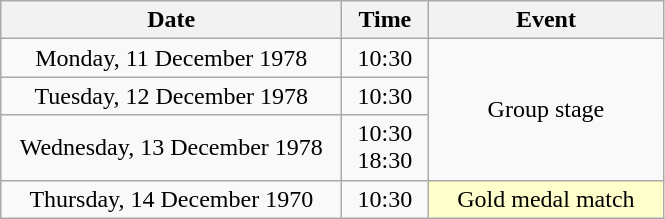<table class = "wikitable" style="text-align:center;">
<tr>
<th width=220>Date</th>
<th width=50>Time</th>
<th width=150>Event</th>
</tr>
<tr>
<td>Monday, 11 December 1978</td>
<td>10:30</td>
<td rowspan="3">Group stage</td>
</tr>
<tr>
<td>Tuesday, 12 December 1978</td>
<td>10:30</td>
</tr>
<tr>
<td>Wednesday, 13 December 1978</td>
<td>10:30<br>18:30</td>
</tr>
<tr>
<td>Thursday, 14 December 1970</td>
<td>10:30</td>
<td bgcolor="ffffcc">Gold medal match</td>
</tr>
</table>
